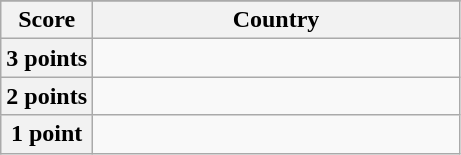<table class="wikitable">
<tr>
</tr>
<tr>
<th scope="col" width=20%>Score</th>
<th scope="col">Country</th>
</tr>
<tr>
<th scope="row">3 points</th>
<td></td>
</tr>
<tr>
<th scope="row">2 points</th>
<td></td>
</tr>
<tr>
<th scope="row">1 point</th>
<td></td>
</tr>
</table>
